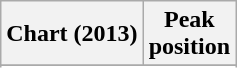<table class="wikitable sortable plainrowheaders" style="text-align:center">
<tr>
<th scope="col">Chart (2013)</th>
<th scope="col">Peak<br>position</th>
</tr>
<tr>
</tr>
<tr>
</tr>
</table>
